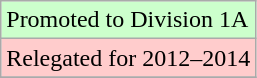<table class="wikitable">
<tr width=10px bgcolor="#ccffcc">
<td>Promoted to Division 1A</td>
</tr>
<tr width=10px bgcolor="#ffcccc">
<td>Relegated for 2012–2014</td>
</tr>
<tr>
</tr>
</table>
